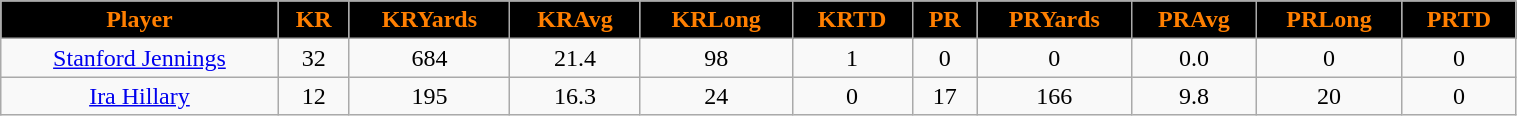<table class="wikitable" width="80%">
<tr align="center"  style="background:#000000;color:#FF7F00;">
<td><strong>Player</strong></td>
<td><strong>KR</strong></td>
<td><strong>KRYards</strong></td>
<td><strong>KRAvg</strong></td>
<td><strong>KRLong</strong></td>
<td><strong>KRTD</strong></td>
<td><strong>PR</strong></td>
<td><strong>PRYards</strong></td>
<td><strong>PRAvg</strong></td>
<td><strong>PRLong</strong></td>
<td><strong>PRTD</strong></td>
</tr>
<tr align="center" bgcolor="">
<td><a href='#'>Stanford Jennings</a></td>
<td>32</td>
<td>684</td>
<td>21.4</td>
<td>98</td>
<td>1</td>
<td>0</td>
<td>0</td>
<td>0.0</td>
<td>0</td>
<td>0</td>
</tr>
<tr align="center" bgcolor="">
<td><a href='#'>Ira Hillary</a></td>
<td>12</td>
<td>195</td>
<td>16.3</td>
<td>24</td>
<td>0</td>
<td>17</td>
<td>166</td>
<td>9.8</td>
<td>20</td>
<td>0</td>
</tr>
</table>
